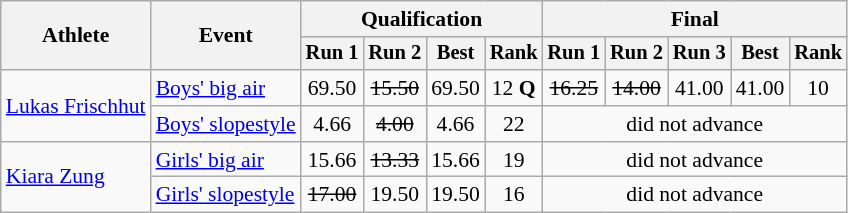<table class="wikitable" style="font-size:90%">
<tr>
<th rowspan=2>Athlete</th>
<th rowspan=2>Event</th>
<th colspan=4>Qualification</th>
<th colspan=5>Final</th>
</tr>
<tr style="font-size:95%">
<th>Run 1</th>
<th>Run 2</th>
<th>Best</th>
<th>Rank</th>
<th>Run 1</th>
<th>Run 2</th>
<th>Run 3</th>
<th>Best</th>
<th>Rank</th>
</tr>
<tr align=center>
<td align=left rowspan=2><a href='#'>Lukas Frischhut</a></td>
<td align=left><a href='#'>Boys' big air</a></td>
<td>69.50</td>
<td><s>15.50</s></td>
<td>69.50</td>
<td>12 <strong>Q</strong></td>
<td><s>16.25</s></td>
<td><s>14.00</s></td>
<td>41.00</td>
<td>41.00</td>
<td>10</td>
</tr>
<tr align=center>
<td align=left><a href='#'>Boys' slopestyle</a></td>
<td>4.66</td>
<td><s>4.00</s></td>
<td>4.66</td>
<td>22</td>
<td colspan=5>did not advance</td>
</tr>
<tr align=center>
<td align=left rowspan=2><a href='#'>Kiara Zung</a></td>
<td align=left><a href='#'>Girls' big air</a></td>
<td>15.66</td>
<td><s>13.33</s></td>
<td>15.66</td>
<td>19</td>
<td colspan=5>did not advance</td>
</tr>
<tr align=center>
<td align=left><a href='#'>Girls' slopestyle</a></td>
<td><s>17.00</s></td>
<td>19.50</td>
<td>19.50</td>
<td>16</td>
<td colspan=5>did not advance</td>
</tr>
</table>
